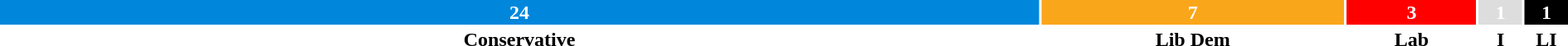<table style="width:100%; text-align:center;">
<tr style="color:white;">
<td style="background:#0087DC; width:66.67%;"><strong>24</strong></td>
<td style="background:#FAA61A; width:19.44%;"><strong>7</strong></td>
<td style="background:red; width:8.33%;"><strong>3</strong></td>
<td style="background:#DDDDDD; width:2.78%;"><strong>1</strong></td>
<td style="background:black; width:2.78%;"><strong>1</strong></td>
</tr>
<tr>
<td><span><strong>Conservative</strong></span></td>
<td><span><strong>Lib Dem</strong></span></td>
<td><span><strong>Lab</strong></span></td>
<td><span><strong>I</strong></span></td>
<td><span><strong>LI</strong></span></td>
</tr>
</table>
